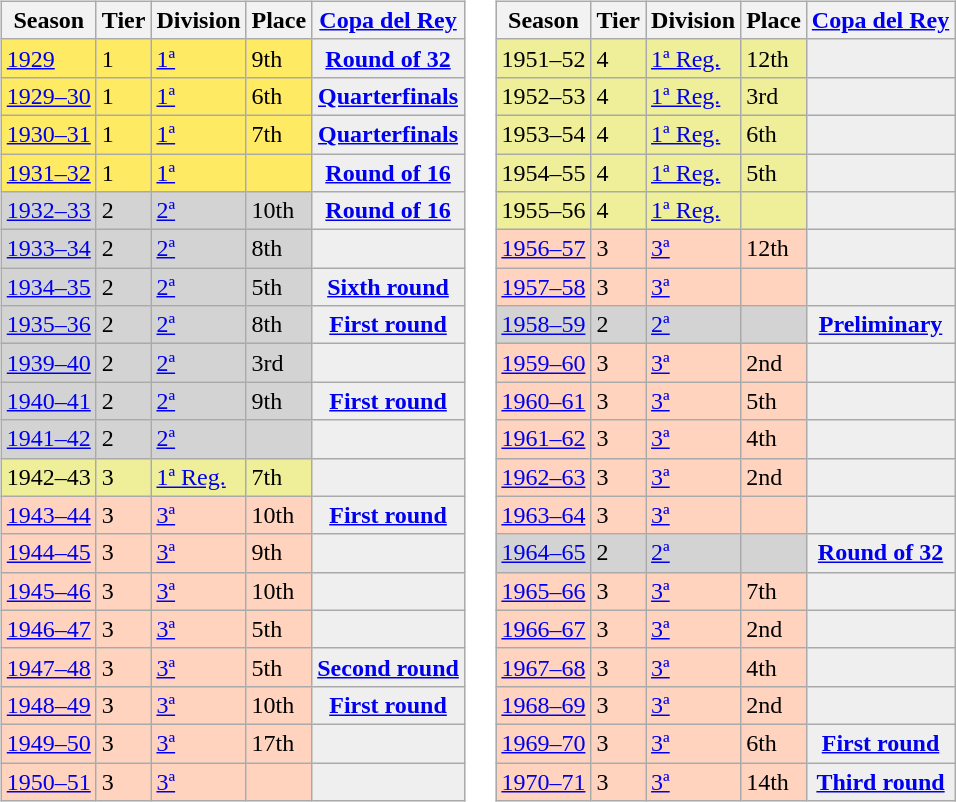<table>
<tr>
<td valign="top" width=0%><br><table class="wikitable">
<tr style="background:#f0f6fa;">
<th>Season</th>
<th>Tier</th>
<th>Division</th>
<th>Place</th>
<th><a href='#'>Copa del Rey</a></th>
</tr>
<tr>
<td style="background:#FFEA64;"><a href='#'>1929</a></td>
<td style="background:#FFEA64;">1</td>
<td style="background:#FFEA64;"><a href='#'>1ª</a></td>
<td style="background:#FFEA64;">9th</td>
<th style="background:#efefef;"><a href='#'>Round of 32</a></th>
</tr>
<tr>
<td style="background:#FFEA64;"><a href='#'>1929–30</a></td>
<td style="background:#FFEA64;">1</td>
<td style="background:#FFEA64;"><a href='#'>1ª</a></td>
<td style="background:#FFEA64;">6th</td>
<th style="background:#efefef;"><a href='#'>Quarterfinals</a></th>
</tr>
<tr>
<td style="background:#FFEA64;"><a href='#'>1930–31</a></td>
<td style="background:#FFEA64;">1</td>
<td style="background:#FFEA64;"><a href='#'>1ª</a></td>
<td style="background:#FFEA64;">7th</td>
<th style="background:#efefef;"><a href='#'>Quarterfinals</a></th>
</tr>
<tr>
<td style="background:#FFEA64;"><a href='#'>1931–32</a></td>
<td style="background:#FFEA64;">1</td>
<td style="background:#FFEA64;"><a href='#'>1ª</a></td>
<td style="background:#FFEA64;"></td>
<th style="background:#efefef;"><a href='#'>Round of 16</a></th>
</tr>
<tr>
<td style="background:#D3D3D3;"><a href='#'>1932–33</a></td>
<td style="background:#D3D3D3;">2</td>
<td style="background:#D3D3D3;"><a href='#'>2ª</a></td>
<td style="background:#D3D3D3;">10th</td>
<th style="background:#efefef;"><a href='#'>Round of 16</a></th>
</tr>
<tr>
<td style="background:#D3D3D3;"><a href='#'>1933–34</a></td>
<td style="background:#D3D3D3;">2</td>
<td style="background:#D3D3D3;"><a href='#'>2ª</a></td>
<td style="background:#D3D3D3;">8th</td>
<th style="background:#efefef;"></th>
</tr>
<tr>
<td style="background:#D3D3D3;"><a href='#'>1934–35</a></td>
<td style="background:#D3D3D3;">2</td>
<td style="background:#D3D3D3;"><a href='#'>2ª</a></td>
<td style="background:#D3D3D3;">5th</td>
<th style="background:#efefef;"><a href='#'>Sixth round</a></th>
</tr>
<tr>
<td style="background:#D3D3D3;"><a href='#'>1935–36</a></td>
<td style="background:#D3D3D3;">2</td>
<td style="background:#D3D3D3;"><a href='#'>2ª</a></td>
<td style="background:#D3D3D3;">8th</td>
<th style="background:#efefef;"><a href='#'>First round</a></th>
</tr>
<tr>
<td style="background:#D3D3D3;"><a href='#'>1939–40</a></td>
<td style="background:#D3D3D3;">2</td>
<td style="background:#D3D3D3;"><a href='#'>2ª</a></td>
<td style="background:#D3D3D3;">3rd</td>
<th style="background:#efefef;"></th>
</tr>
<tr>
<td style="background:#D3D3D3;"><a href='#'>1940–41</a></td>
<td style="background:#D3D3D3;">2</td>
<td style="background:#D3D3D3;"><a href='#'>2ª</a></td>
<td style="background:#D3D3D3;">9th</td>
<th style="background:#efefef;"><a href='#'>First round</a></th>
</tr>
<tr>
<td style="background:#D3D3D3;"><a href='#'>1941–42</a></td>
<td style="background:#D3D3D3;">2</td>
<td style="background:#D3D3D3;"><a href='#'>2ª</a></td>
<td style="background:#D3D3D3;"></td>
<th style="background:#efefef;"></th>
</tr>
<tr>
<td style="background:#EFEF99;">1942–43</td>
<td style="background:#EFEF99;">3</td>
<td style="background:#EFEF99;"><a href='#'>1ª Reg.</a></td>
<td style="background:#EFEF99;">7th</td>
<th style="background:#efefef;"></th>
</tr>
<tr>
<td style="background:#FFD3BD;"><a href='#'>1943–44</a></td>
<td style="background:#FFD3BD;">3</td>
<td style="background:#FFD3BD;"><a href='#'>3ª</a></td>
<td style="background:#FFD3BD;">10th</td>
<th style="background:#efefef;"><a href='#'>First round</a></th>
</tr>
<tr>
<td style="background:#FFD3BD;"><a href='#'>1944–45</a></td>
<td style="background:#FFD3BD;">3</td>
<td style="background:#FFD3BD;"><a href='#'>3ª</a></td>
<td style="background:#FFD3BD;">9th</td>
<th style="background:#efefef;"></th>
</tr>
<tr>
<td style="background:#FFD3BD;"><a href='#'>1945–46</a></td>
<td style="background:#FFD3BD;">3</td>
<td style="background:#FFD3BD;"><a href='#'>3ª</a></td>
<td style="background:#FFD3BD;">10th</td>
<th style="background:#efefef;"></th>
</tr>
<tr>
<td style="background:#FFD3BD;"><a href='#'>1946–47</a></td>
<td style="background:#FFD3BD;">3</td>
<td style="background:#FFD3BD;"><a href='#'>3ª</a></td>
<td style="background:#FFD3BD;">5th</td>
<th style="background:#efefef;"></th>
</tr>
<tr>
<td style="background:#FFD3BD;"><a href='#'>1947–48</a></td>
<td style="background:#FFD3BD;">3</td>
<td style="background:#FFD3BD;"><a href='#'>3ª</a></td>
<td style="background:#FFD3BD;">5th</td>
<th style="background:#efefef;"><a href='#'>Second round</a></th>
</tr>
<tr>
<td style="background:#FFD3BD;"><a href='#'>1948–49</a></td>
<td style="background:#FFD3BD;">3</td>
<td style="background:#FFD3BD;"><a href='#'>3ª</a></td>
<td style="background:#FFD3BD;">10th</td>
<th style="background:#efefef;"><a href='#'>First round</a></th>
</tr>
<tr>
<td style="background:#FFD3BD;"><a href='#'>1949–50</a></td>
<td style="background:#FFD3BD;">3</td>
<td style="background:#FFD3BD;"><a href='#'>3ª</a></td>
<td style="background:#FFD3BD;">17th</td>
<th style="background:#efefef;"></th>
</tr>
<tr>
<td style="background:#FFD3BD;"><a href='#'>1950–51</a></td>
<td style="background:#FFD3BD;">3</td>
<td style="background:#FFD3BD;"><a href='#'>3ª</a></td>
<td style="background:#FFD3BD;"></td>
<th style="background:#efefef;"></th>
</tr>
</table>
</td>
<td valign="top" width=0%><br><table class="wikitable">
<tr style="background:#f0f6fa;">
<th>Season</th>
<th>Tier</th>
<th>Division</th>
<th>Place</th>
<th><a href='#'>Copa del Rey</a></th>
</tr>
<tr>
<td style="background:#EFEF99;">1951–52</td>
<td style="background:#EFEF99;">4</td>
<td style="background:#EFEF99;"><a href='#'>1ª Reg.</a></td>
<td style="background:#EFEF99;">12th</td>
<th style="background:#efefef;"></th>
</tr>
<tr>
<td style="background:#EFEF99;">1952–53</td>
<td style="background:#EFEF99;">4</td>
<td style="background:#EFEF99;"><a href='#'>1ª Reg.</a></td>
<td style="background:#EFEF99;">3rd</td>
<th style="background:#efefef;"></th>
</tr>
<tr>
<td style="background:#EFEF99;">1953–54</td>
<td style="background:#EFEF99;">4</td>
<td style="background:#EFEF99;"><a href='#'>1ª Reg.</a></td>
<td style="background:#EFEF99;">6th</td>
<th style="background:#efefef;"></th>
</tr>
<tr>
<td style="background:#EFEF99;">1954–55</td>
<td style="background:#EFEF99;">4</td>
<td style="background:#EFEF99;"><a href='#'>1ª Reg.</a></td>
<td style="background:#EFEF99;">5th</td>
<th style="background:#efefef;"></th>
</tr>
<tr>
<td style="background:#EFEF99;">1955–56</td>
<td style="background:#EFEF99;">4</td>
<td style="background:#EFEF99;"><a href='#'>1ª Reg.</a></td>
<td style="background:#EFEF99;"></td>
<th style="background:#efefef;"></th>
</tr>
<tr>
<td style="background:#FFD3BD;"><a href='#'>1956–57</a></td>
<td style="background:#FFD3BD;">3</td>
<td style="background:#FFD3BD;"><a href='#'>3ª</a></td>
<td style="background:#FFD3BD;">12th</td>
<th style="background:#efefef;"></th>
</tr>
<tr>
<td style="background:#FFD3BD;"><a href='#'>1957–58</a></td>
<td style="background:#FFD3BD;">3</td>
<td style="background:#FFD3BD;"><a href='#'>3ª</a></td>
<td style="background:#FFD3BD;"></td>
<th style="background:#efefef;"></th>
</tr>
<tr>
<td style="background:#D3D3D3;"><a href='#'>1958–59</a></td>
<td style="background:#D3D3D3;">2</td>
<td style="background:#D3D3D3;"><a href='#'>2ª</a></td>
<td style="background:#D3D3D3;"></td>
<th style="background:#efefef;"><a href='#'>Preliminary</a></th>
</tr>
<tr>
<td style="background:#FFD3BD;"><a href='#'>1959–60</a></td>
<td style="background:#FFD3BD;">3</td>
<td style="background:#FFD3BD;"><a href='#'>3ª</a></td>
<td style="background:#FFD3BD;">2nd</td>
<th style="background:#efefef;"></th>
</tr>
<tr>
<td style="background:#FFD3BD;"><a href='#'>1960–61</a></td>
<td style="background:#FFD3BD;">3</td>
<td style="background:#FFD3BD;"><a href='#'>3ª</a></td>
<td style="background:#FFD3BD;">5th</td>
<th style="background:#efefef;"></th>
</tr>
<tr>
<td style="background:#FFD3BD;"><a href='#'>1961–62</a></td>
<td style="background:#FFD3BD;">3</td>
<td style="background:#FFD3BD;"><a href='#'>3ª</a></td>
<td style="background:#FFD3BD;">4th</td>
<th style="background:#efefef;"></th>
</tr>
<tr>
<td style="background:#FFD3BD;"><a href='#'>1962–63</a></td>
<td style="background:#FFD3BD;">3</td>
<td style="background:#FFD3BD;"><a href='#'>3ª</a></td>
<td style="background:#FFD3BD;">2nd</td>
<th style="background:#efefef;"></th>
</tr>
<tr>
<td style="background:#FFD3BD;"><a href='#'>1963–64</a></td>
<td style="background:#FFD3BD;">3</td>
<td style="background:#FFD3BD;"><a href='#'>3ª</a></td>
<td style="background:#FFD3BD;"></td>
<th style="background:#efefef;"></th>
</tr>
<tr>
<td style="background:#D3D3D3;"><a href='#'>1964–65</a></td>
<td style="background:#D3D3D3;">2</td>
<td style="background:#D3D3D3;"><a href='#'>2ª</a></td>
<td style="background:#D3D3D3;"></td>
<th style="background:#efefef;"><a href='#'>Round of 32</a></th>
</tr>
<tr>
<td style="background:#FFD3BD;"><a href='#'>1965–66</a></td>
<td style="background:#FFD3BD;">3</td>
<td style="background:#FFD3BD;"><a href='#'>3ª</a></td>
<td style="background:#FFD3BD;">7th</td>
<th style="background:#efefef;"></th>
</tr>
<tr>
<td style="background:#FFD3BD;"><a href='#'>1966–67</a></td>
<td style="background:#FFD3BD;">3</td>
<td style="background:#FFD3BD;"><a href='#'>3ª</a></td>
<td style="background:#FFD3BD;">2nd</td>
<th style="background:#efefef;"></th>
</tr>
<tr>
<td style="background:#FFD3BD;"><a href='#'>1967–68</a></td>
<td style="background:#FFD3BD;">3</td>
<td style="background:#FFD3BD;"><a href='#'>3ª</a></td>
<td style="background:#FFD3BD;">4th</td>
<th style="background:#efefef;"></th>
</tr>
<tr>
<td style="background:#FFD3BD;"><a href='#'>1968–69</a></td>
<td style="background:#FFD3BD;">3</td>
<td style="background:#FFD3BD;"><a href='#'>3ª</a></td>
<td style="background:#FFD3BD;">2nd</td>
<th style="background:#efefef;"></th>
</tr>
<tr>
<td style="background:#FFD3BD;"><a href='#'>1969–70</a></td>
<td style="background:#FFD3BD;">3</td>
<td style="background:#FFD3BD;"><a href='#'>3ª</a></td>
<td style="background:#FFD3BD;">6th</td>
<th style="background:#efefef;"><a href='#'>First round</a></th>
</tr>
<tr>
<td style="background:#FFD3BD;"><a href='#'>1970–71</a></td>
<td style="background:#FFD3BD;">3</td>
<td style="background:#FFD3BD;"><a href='#'>3ª</a></td>
<td style="background:#FFD3BD;">14th</td>
<th style="background:#efefef;"><a href='#'>Third round</a></th>
</tr>
</table>
</td>
</tr>
</table>
